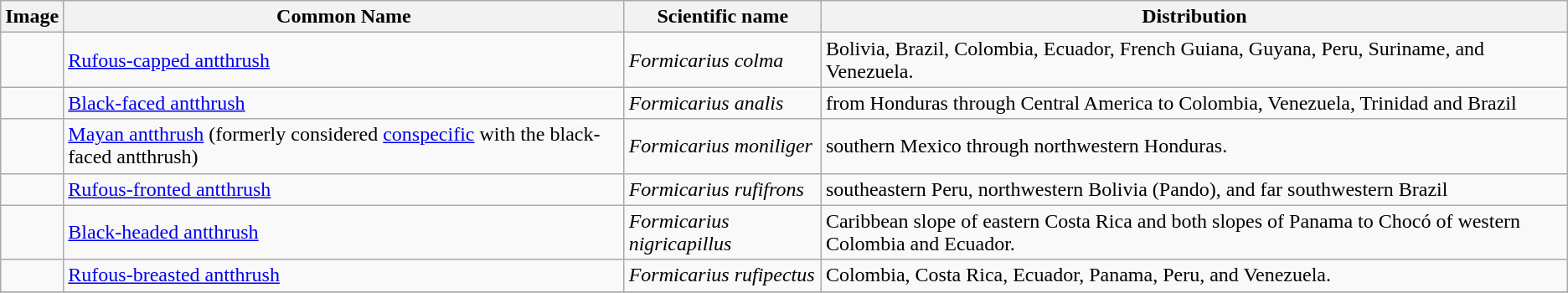<table class="wikitable">
<tr>
<th>Image</th>
<th>Common Name</th>
<th>Scientific name</th>
<th>Distribution</th>
</tr>
<tr>
<td></td>
<td><a href='#'>Rufous-capped antthrush</a></td>
<td><em>Formicarius colma</em></td>
<td>Bolivia, Brazil, Colombia, Ecuador, French Guiana, Guyana, Peru, Suriname, and Venezuela.</td>
</tr>
<tr>
<td></td>
<td><a href='#'>Black-faced antthrush</a></td>
<td><em>Formicarius analis</em></td>
<td>from Honduras through Central America to Colombia, Venezuela, Trinidad and Brazil</td>
</tr>
<tr>
<td></td>
<td><a href='#'>Mayan antthrush</a> (formerly considered <a href='#'>conspecific</a> with the black-faced antthrush)</td>
<td><em>Formicarius moniliger</em></td>
<td>southern Mexico through northwestern Honduras.</td>
</tr>
<tr>
<td></td>
<td><a href='#'>Rufous-fronted antthrush</a></td>
<td><em>Formicarius rufifrons</em></td>
<td>southeastern Peru, northwestern Bolivia (Pando), and far southwestern Brazil</td>
</tr>
<tr>
<td></td>
<td><a href='#'>Black-headed antthrush</a></td>
<td><em>Formicarius nigricapillus</em></td>
<td>Caribbean slope of eastern Costa Rica and both slopes of Panama to Chocó of western Colombia and Ecuador.</td>
</tr>
<tr>
<td></td>
<td><a href='#'>Rufous-breasted antthrush</a></td>
<td><em>Formicarius rufipectus</em></td>
<td>Colombia, Costa Rica, Ecuador, Panama, Peru, and Venezuela.</td>
</tr>
<tr>
</tr>
</table>
